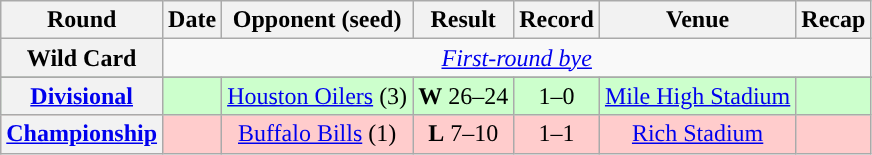<table class="wikitable" style="text-align:center">
<tr>
<th>Round</th>
<th>Date</th>
<th>Opponent (seed)</th>
<th>Result</th>
<th>Record</th>
<th>Venue</th>
<th>Recap</th>
</tr>
<tr>
<th>Wild Card</th>
<td colspan="6" align="center"><em><a href='#'>First-round bye</a></em></td>
</tr>
<tr>
</tr>
<tr style="background: #cfc;">
<th><a href='#'>Divisional</a></th>
<td></td>
<td><a href='#'>Houston Oilers</a> (3)</td>
<td><strong>W</strong> 26–24</td>
<td>1–0</td>
<td><a href='#'>Mile High Stadium</a></td>
<td></td>
</tr>
<tr style="background: #fcc;">
<th><a href='#'>Championship</a></th>
<td></td>
<td><a href='#'>Buffalo Bills</a> (1)</td>
<td><strong>L</strong> 7–10</td>
<td>1–1</td>
<td><a href='#'>Rich Stadium</a></td>
<td></td>
</tr>
</table>
